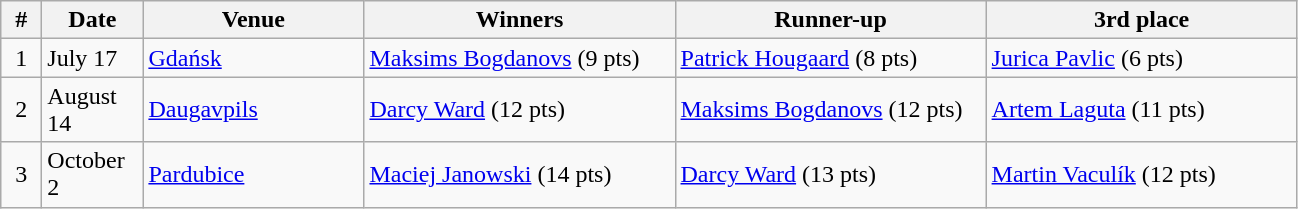<table class="wikitable">
<tr align=center>
<th width=20px>#</th>
<th width=60px>Date</th>
<th width=140px>Venue</th>
<th width=200px>Winners</th>
<th width=200px>Runner-up</th>
<th width=200px>3rd place</th>
</tr>
<tr>
<td align=center>1</td>
<td>July 17</td>
<td> <a href='#'>Gdańsk</a></td>
<td> <a href='#'>Maksims Bogdanovs</a> (9 pts)</td>
<td> <a href='#'>Patrick Hougaard</a> (8 pts)</td>
<td> <a href='#'>Jurica Pavlic</a> (6 pts)</td>
</tr>
<tr>
<td align=center>2</td>
<td>August 14</td>
<td> <a href='#'>Daugavpils</a></td>
<td> <a href='#'>Darcy Ward</a> (12 pts)</td>
<td> <a href='#'>Maksims Bogdanovs</a> (12 pts)</td>
<td> <a href='#'>Artem Laguta</a> (11 pts)</td>
</tr>
<tr>
<td align=center>3</td>
<td>October 2</td>
<td> <a href='#'>Pardubice</a></td>
<td> <a href='#'>Maciej Janowski</a> (14 pts)</td>
<td> <a href='#'>Darcy Ward</a> (13 pts)</td>
<td> <a href='#'>Martin Vaculík</a> (12 pts)</td>
</tr>
</table>
